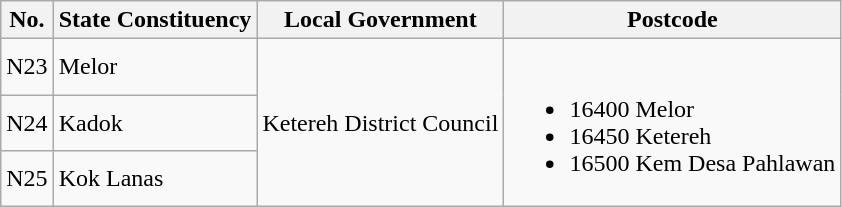<table class="wikitable">
<tr>
<th>No.</th>
<th>State Constituency</th>
<th>Local Government</th>
<th>Postcode</th>
</tr>
<tr>
<td>N23</td>
<td>Melor</td>
<td rowspan="3">Ketereh District Council</td>
<td rowspan="3"><br><ul><li>16400 Melor</li><li>16450 Ketereh</li><li>16500 Kem Desa Pahlawan</li></ul></td>
</tr>
<tr>
<td>N24</td>
<td>Kadok</td>
</tr>
<tr>
<td>N25</td>
<td>Kok Lanas</td>
</tr>
</table>
